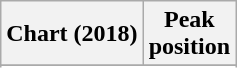<table class="wikitable sortable plainrowheaders">
<tr>
<th>Chart (2018)</th>
<th>Peak<br>position</th>
</tr>
<tr>
</tr>
<tr>
</tr>
<tr>
</tr>
</table>
